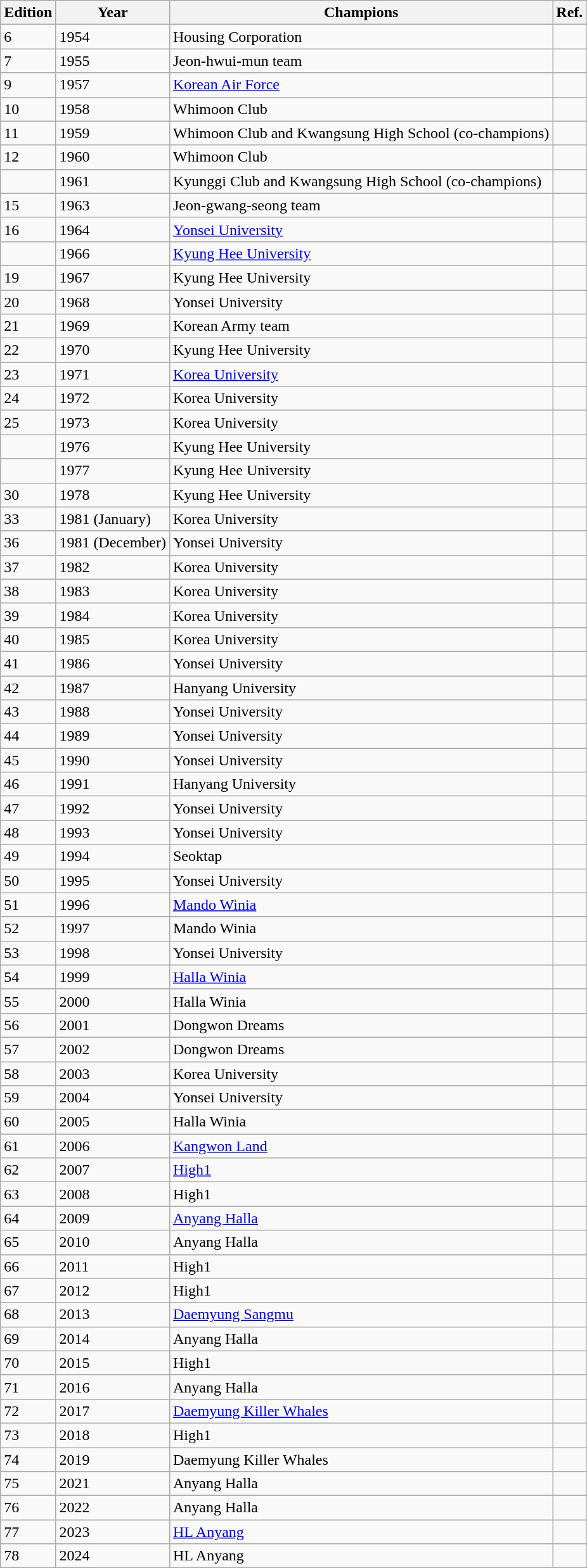<table class="wikitable">
<tr>
<th>Edition</th>
<th>Year</th>
<th>Champions</th>
<th>Ref.</th>
</tr>
<tr>
<td>6</td>
<td>1954</td>
<td>Housing Corporation</td>
<td></td>
</tr>
<tr>
<td>7</td>
<td>1955</td>
<td>Jeon-hwui-mun team</td>
<td></td>
</tr>
<tr>
<td>9</td>
<td>1957</td>
<td><a href='#'>Korean Air Force</a></td>
<td></td>
</tr>
<tr>
<td>10</td>
<td>1958</td>
<td>Whimoon Club</td>
<td></td>
</tr>
<tr>
<td>11</td>
<td>1959</td>
<td>Whimoon Club and Kwangsung High School (co-champions)</td>
<td></td>
</tr>
<tr>
<td>12</td>
<td>1960</td>
<td>Whimoon Club</td>
<td></td>
</tr>
<tr>
<td></td>
<td>1961</td>
<td>Kyunggi Club and Kwangsung High School (co-champions)</td>
<td></td>
</tr>
<tr>
<td>15</td>
<td>1963</td>
<td>Jeon-gwang-seong team</td>
<td></td>
</tr>
<tr>
<td>16</td>
<td>1964</td>
<td><a href='#'>Yonsei University</a></td>
<td></td>
</tr>
<tr>
<td></td>
<td>1966</td>
<td><a href='#'>Kyung Hee University</a></td>
<td></td>
</tr>
<tr>
<td>19</td>
<td>1967</td>
<td>Kyung Hee University</td>
<td></td>
</tr>
<tr>
<td>20</td>
<td>1968</td>
<td>Yonsei University</td>
<td></td>
</tr>
<tr>
<td>21</td>
<td>1969</td>
<td>Korean Army team</td>
<td></td>
</tr>
<tr>
<td>22</td>
<td>1970</td>
<td>Kyung Hee University</td>
<td></td>
</tr>
<tr>
<td>23</td>
<td>1971</td>
<td><a href='#'>Korea University</a></td>
<td></td>
</tr>
<tr>
<td>24</td>
<td>1972</td>
<td>Korea University</td>
<td></td>
</tr>
<tr>
<td>25</td>
<td>1973</td>
<td>Korea University</td>
<td></td>
</tr>
<tr>
<td></td>
<td>1976</td>
<td>Kyung Hee University</td>
<td></td>
</tr>
<tr>
<td></td>
<td>1977</td>
<td>Kyung Hee University</td>
<td></td>
</tr>
<tr>
<td>30</td>
<td>1978</td>
<td>Kyung Hee University</td>
<td></td>
</tr>
<tr>
<td>33</td>
<td>1981 (January)</td>
<td>Korea University</td>
<td></td>
</tr>
<tr>
<td>36</td>
<td>1981 (December)</td>
<td>Yonsei University</td>
<td></td>
</tr>
<tr>
<td>37</td>
<td>1982</td>
<td>Korea University</td>
<td></td>
</tr>
<tr>
<td>38</td>
<td>1983</td>
<td>Korea University</td>
<td></td>
</tr>
<tr>
<td>39</td>
<td>1984</td>
<td>Korea University</td>
<td></td>
</tr>
<tr>
<td>40</td>
<td>1985</td>
<td>Korea University</td>
<td></td>
</tr>
<tr>
<td>41</td>
<td>1986</td>
<td>Yonsei University</td>
<td></td>
</tr>
<tr>
<td>42</td>
<td>1987</td>
<td>Hanyang University</td>
<td></td>
</tr>
<tr>
<td>43</td>
<td>1988</td>
<td>Yonsei University</td>
<td></td>
</tr>
<tr>
<td>44</td>
<td>1989</td>
<td>Yonsei University</td>
<td></td>
</tr>
<tr>
<td>45</td>
<td>1990</td>
<td>Yonsei University</td>
<td></td>
</tr>
<tr>
<td>46</td>
<td>1991</td>
<td>Hanyang University</td>
<td></td>
</tr>
<tr>
<td>47</td>
<td>1992</td>
<td>Yonsei University</td>
<td></td>
</tr>
<tr>
<td>48</td>
<td>1993</td>
<td>Yonsei University</td>
<td></td>
</tr>
<tr>
<td>49</td>
<td>1994</td>
<td>Seoktap</td>
<td></td>
</tr>
<tr>
<td>50</td>
<td>1995</td>
<td>Yonsei University</td>
<td></td>
</tr>
<tr>
<td>51</td>
<td>1996</td>
<td><a href='#'>Mando Winia</a></td>
<td></td>
</tr>
<tr>
<td>52</td>
<td>1997</td>
<td>Mando Winia</td>
<td></td>
</tr>
<tr>
<td>53</td>
<td>1998</td>
<td>Yonsei University</td>
<td></td>
</tr>
<tr>
<td>54</td>
<td>1999</td>
<td><a href='#'>Halla Winia</a></td>
<td></td>
</tr>
<tr>
<td>55</td>
<td>2000</td>
<td>Halla Winia</td>
<td></td>
</tr>
<tr>
<td>56</td>
<td>2001</td>
<td>Dongwon Dreams</td>
<td></td>
</tr>
<tr>
<td>57</td>
<td>2002</td>
<td>Dongwon Dreams</td>
<td></td>
</tr>
<tr>
<td>58</td>
<td>2003</td>
<td>Korea University</td>
<td></td>
</tr>
<tr>
<td>59</td>
<td>2004</td>
<td>Yonsei University</td>
<td></td>
</tr>
<tr>
<td>60</td>
<td>2005</td>
<td>Halla Winia</td>
<td></td>
</tr>
<tr>
<td>61</td>
<td>2006</td>
<td><a href='#'>Kangwon Land</a></td>
<td></td>
</tr>
<tr>
<td>62</td>
<td>2007</td>
<td><a href='#'>High1</a></td>
<td></td>
</tr>
<tr>
<td>63</td>
<td>2008</td>
<td>High1</td>
<td></td>
</tr>
<tr>
<td>64</td>
<td>2009</td>
<td><a href='#'>Anyang Halla</a></td>
<td></td>
</tr>
<tr>
<td>65</td>
<td>2010</td>
<td>Anyang Halla</td>
<td></td>
</tr>
<tr>
<td>66</td>
<td>2011</td>
<td>High1</td>
<td></td>
</tr>
<tr>
<td>67</td>
<td>2012</td>
<td>High1</td>
<td></td>
</tr>
<tr>
<td>68</td>
<td>2013</td>
<td><a href='#'>Daemyung Sangmu</a></td>
<td></td>
</tr>
<tr>
<td>69</td>
<td>2014</td>
<td>Anyang Halla</td>
<td></td>
</tr>
<tr>
<td>70</td>
<td>2015</td>
<td>High1</td>
<td></td>
</tr>
<tr>
<td>71</td>
<td>2016</td>
<td>Anyang Halla</td>
<td></td>
</tr>
<tr>
<td>72</td>
<td>2017</td>
<td><a href='#'>Daemyung Killer Whales</a></td>
<td></td>
</tr>
<tr>
<td>73</td>
<td>2018</td>
<td>High1</td>
<td></td>
</tr>
<tr>
<td>74</td>
<td>2019</td>
<td>Daemyung Killer Whales</td>
<td></td>
</tr>
<tr>
<td>75</td>
<td>2021</td>
<td>Anyang Halla</td>
<td></td>
</tr>
<tr>
<td>76</td>
<td>2022</td>
<td>Anyang Halla</td>
<td></td>
</tr>
<tr>
<td>77</td>
<td>2023</td>
<td><a href='#'>HL Anyang</a></td>
<td></td>
</tr>
<tr>
<td>78</td>
<td>2024</td>
<td>HL Anyang</td>
<td></td>
</tr>
</table>
